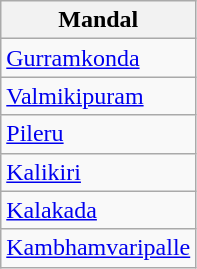<table class="wikitable sortable static-row-numbers static-row-header-hash">
<tr>
<th>Mandal</th>
</tr>
<tr>
<td><a href='#'>Gurramkonda</a></td>
</tr>
<tr>
<td><a href='#'>Valmikipuram</a></td>
</tr>
<tr>
<td><a href='#'> Pileru</a></td>
</tr>
<tr>
<td><a href='#'>Kalikiri</a></td>
</tr>
<tr>
<td><a href='#'>Kalakada</a></td>
</tr>
<tr>
<td><a href='#'>Kambhamvaripalle</a></td>
</tr>
</table>
